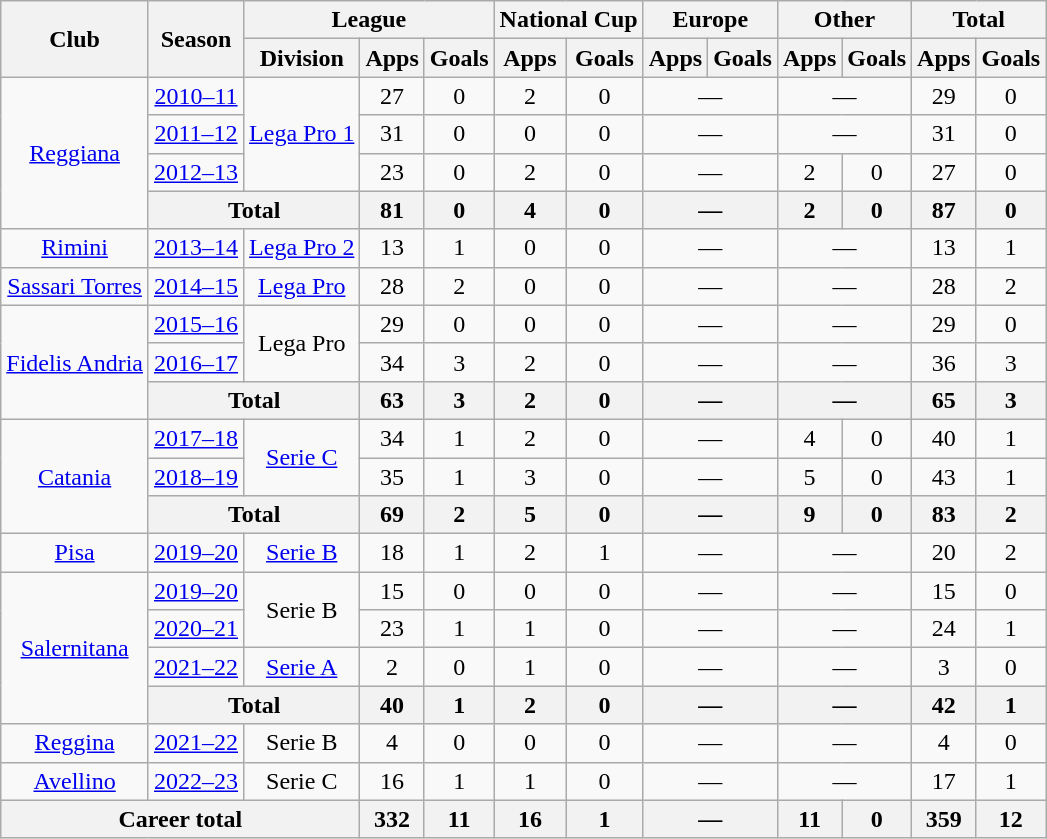<table class="wikitable" style="text-align:center">
<tr>
<th rowspan="2">Club</th>
<th rowspan="2">Season</th>
<th colspan="3">League</th>
<th colspan="2">National Cup</th>
<th colspan="2">Europe</th>
<th colspan="2">Other</th>
<th colspan="2">Total</th>
</tr>
<tr>
<th>Division</th>
<th>Apps</th>
<th>Goals</th>
<th>Apps</th>
<th>Goals</th>
<th>Apps</th>
<th>Goals</th>
<th>Apps</th>
<th>Goals</th>
<th>Apps</th>
<th>Goals</th>
</tr>
<tr>
<td rowspan="4"><a href='#'>Reggiana</a></td>
<td><a href='#'>2010–11</a></td>
<td rowspan="3"><a href='#'>Lega Pro 1</a></td>
<td>27</td>
<td>0</td>
<td>2</td>
<td>0</td>
<td colspan="2">—</td>
<td colspan="2">—</td>
<td>29</td>
<td>0</td>
</tr>
<tr>
<td><a href='#'>2011–12</a></td>
<td>31</td>
<td>0</td>
<td>0</td>
<td>0</td>
<td colspan="2">—</td>
<td colspan="2">—</td>
<td>31</td>
<td>0</td>
</tr>
<tr>
<td><a href='#'>2012–13</a></td>
<td>23</td>
<td>0</td>
<td>2</td>
<td>0</td>
<td colspan="2">—</td>
<td>2</td>
<td>0</td>
<td>27</td>
<td>0</td>
</tr>
<tr>
<th colspan="2">Total</th>
<th>81</th>
<th>0</th>
<th>4</th>
<th>0</th>
<th colspan="2">—</th>
<th>2</th>
<th>0</th>
<th>87</th>
<th>0</th>
</tr>
<tr>
<td><a href='#'>Rimini</a></td>
<td><a href='#'>2013–14</a></td>
<td><a href='#'>Lega Pro 2</a></td>
<td>13</td>
<td>1</td>
<td>0</td>
<td>0</td>
<td colspan="2">—</td>
<td colspan="2">—</td>
<td>13</td>
<td>1</td>
</tr>
<tr>
<td><a href='#'>Sassari Torres</a></td>
<td><a href='#'>2014–15</a></td>
<td><a href='#'>Lega Pro</a></td>
<td>28</td>
<td>2</td>
<td>0</td>
<td>0</td>
<td colspan="2">—</td>
<td colspan="2">—</td>
<td>28</td>
<td>2</td>
</tr>
<tr>
<td rowspan="3"><a href='#'>Fidelis Andria</a></td>
<td><a href='#'>2015–16</a></td>
<td rowspan="2">Lega Pro</td>
<td>29</td>
<td>0</td>
<td>0</td>
<td>0</td>
<td colspan="2">—</td>
<td colspan="2">—</td>
<td>29</td>
<td>0</td>
</tr>
<tr>
<td><a href='#'>2016–17</a></td>
<td>34</td>
<td>3</td>
<td>2</td>
<td>0</td>
<td colspan="2">—</td>
<td colspan="2">—</td>
<td>36</td>
<td>3</td>
</tr>
<tr>
<th colspan="2">Total</th>
<th>63</th>
<th>3</th>
<th>2</th>
<th>0</th>
<th colspan="2">—</th>
<th colspan="2">—</th>
<th>65</th>
<th>3</th>
</tr>
<tr>
<td rowspan="3"><a href='#'>Catania</a></td>
<td><a href='#'>2017–18</a></td>
<td rowspan="2"><a href='#'>Serie C</a></td>
<td>34</td>
<td>1</td>
<td>2</td>
<td>0</td>
<td colspan="2">—</td>
<td>4</td>
<td>0</td>
<td>40</td>
<td>1</td>
</tr>
<tr>
<td><a href='#'>2018–19</a></td>
<td>35</td>
<td>1</td>
<td>3</td>
<td>0</td>
<td colspan="2">—</td>
<td>5</td>
<td>0</td>
<td>43</td>
<td>1</td>
</tr>
<tr>
<th colspan="2">Total</th>
<th>69</th>
<th>2</th>
<th>5</th>
<th>0</th>
<th colspan="2">—</th>
<th>9</th>
<th>0</th>
<th>83</th>
<th>2</th>
</tr>
<tr>
<td><a href='#'>Pisa</a></td>
<td><a href='#'>2019–20</a></td>
<td><a href='#'>Serie B</a></td>
<td>18</td>
<td>1</td>
<td>2</td>
<td>1</td>
<td colspan="2">—</td>
<td colspan="2">—</td>
<td>20</td>
<td>2</td>
</tr>
<tr>
<td rowspan="4"><a href='#'>Salernitana</a></td>
<td><a href='#'>2019–20</a></td>
<td rowspan="2">Serie B</td>
<td>15</td>
<td>0</td>
<td>0</td>
<td>0</td>
<td colspan="2">—</td>
<td colspan="2">—</td>
<td>15</td>
<td>0</td>
</tr>
<tr>
<td><a href='#'>2020–21</a></td>
<td>23</td>
<td>1</td>
<td>1</td>
<td>0</td>
<td colspan="2">—</td>
<td colspan="2">—</td>
<td>24</td>
<td>1</td>
</tr>
<tr>
<td><a href='#'>2021–22</a></td>
<td><a href='#'>Serie A</a></td>
<td>2</td>
<td>0</td>
<td>1</td>
<td>0</td>
<td colspan="2">—</td>
<td colspan="2">—</td>
<td>3</td>
<td>0</td>
</tr>
<tr>
<th colspan="2">Total</th>
<th>40</th>
<th>1</th>
<th>2</th>
<th>0</th>
<th colspan="2">—</th>
<th colspan="2">—</th>
<th>42</th>
<th>1</th>
</tr>
<tr>
<td><a href='#'>Reggina</a></td>
<td><a href='#'>2021–22</a></td>
<td>Serie B</td>
<td>4</td>
<td>0</td>
<td>0</td>
<td>0</td>
<td colspan="2">—</td>
<td colspan="2">—</td>
<td>4</td>
<td>0</td>
</tr>
<tr>
<td><a href='#'>Avellino</a></td>
<td><a href='#'>2022–23</a></td>
<td>Serie C</td>
<td>16</td>
<td>1</td>
<td>1</td>
<td>0</td>
<td colspan="2">—</td>
<td colspan="2">—</td>
<td>17</td>
<td>1</td>
</tr>
<tr>
<th colspan="3">Career total</th>
<th>332</th>
<th>11</th>
<th>16</th>
<th>1</th>
<th colspan="2">—</th>
<th>11</th>
<th>0</th>
<th>359</th>
<th>12</th>
</tr>
</table>
